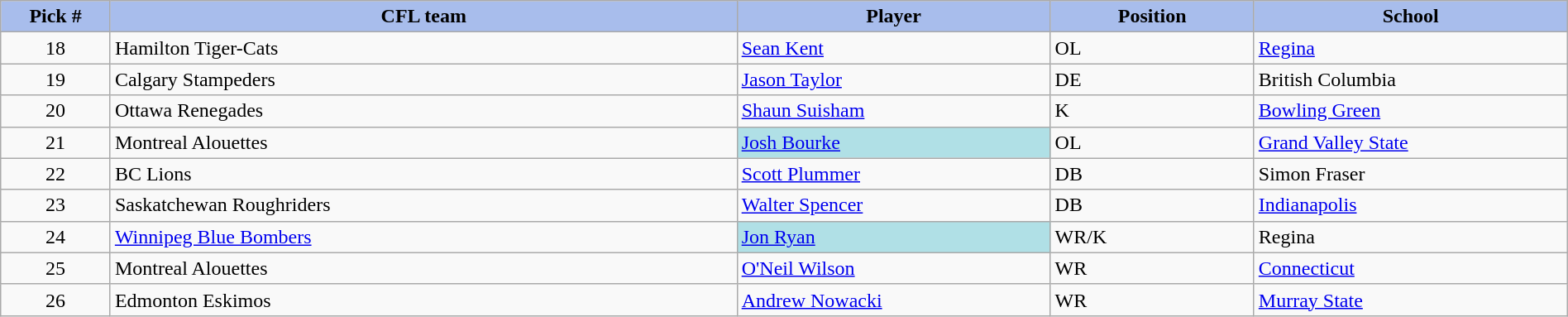<table class="wikitable" style="width: 100%">
<tr>
<th style="background:#A8BDEC;" width=7%>Pick #</th>
<th width=40% style="background:#A8BDEC;">CFL team</th>
<th width=20% style="background:#A8BDEC;">Player</th>
<th width=13% style="background:#A8BDEC;">Position</th>
<th width=20% style="background:#A8BDEC;">School</th>
</tr>
<tr>
<td align=center>18</td>
<td>Hamilton Tiger-Cats</td>
<td><a href='#'>Sean Kent</a></td>
<td>OL</td>
<td><a href='#'>Regina</a></td>
</tr>
<tr>
<td align=center>19</td>
<td>Calgary Stampeders</td>
<td><a href='#'>Jason Taylor</a></td>
<td>DE</td>
<td>British Columbia</td>
</tr>
<tr>
<td align=center>20</td>
<td>Ottawa Renegades</td>
<td><a href='#'>Shaun Suisham</a></td>
<td>K</td>
<td><a href='#'>Bowling Green</a></td>
</tr>
<tr>
<td align=center>21</td>
<td>Montreal Alouettes</td>
<td bgcolor="#B0E0E6"><a href='#'>Josh Bourke</a></td>
<td>OL</td>
<td><a href='#'>Grand Valley State</a></td>
</tr>
<tr>
<td align=center>22</td>
<td>BC Lions</td>
<td><a href='#'>Scott Plummer</a></td>
<td>DB</td>
<td>Simon Fraser</td>
</tr>
<tr>
<td align=center>23</td>
<td>Saskatchewan Roughriders</td>
<td><a href='#'>Walter Spencer</a></td>
<td>DB</td>
<td><a href='#'>Indianapolis</a></td>
</tr>
<tr>
<td align=center>24</td>
<td><a href='#'>Winnipeg Blue Bombers</a></td>
<td bgcolor="#B0E0E6"><a href='#'>Jon Ryan</a></td>
<td>WR/K</td>
<td>Regina</td>
</tr>
<tr>
<td align=center>25</td>
<td>Montreal Alouettes</td>
<td><a href='#'>O'Neil Wilson</a></td>
<td>WR</td>
<td><a href='#'>Connecticut</a></td>
</tr>
<tr>
<td align=center>26</td>
<td>Edmonton Eskimos</td>
<td><a href='#'>Andrew Nowacki</a></td>
<td>WR</td>
<td><a href='#'>Murray State</a></td>
</tr>
</table>
